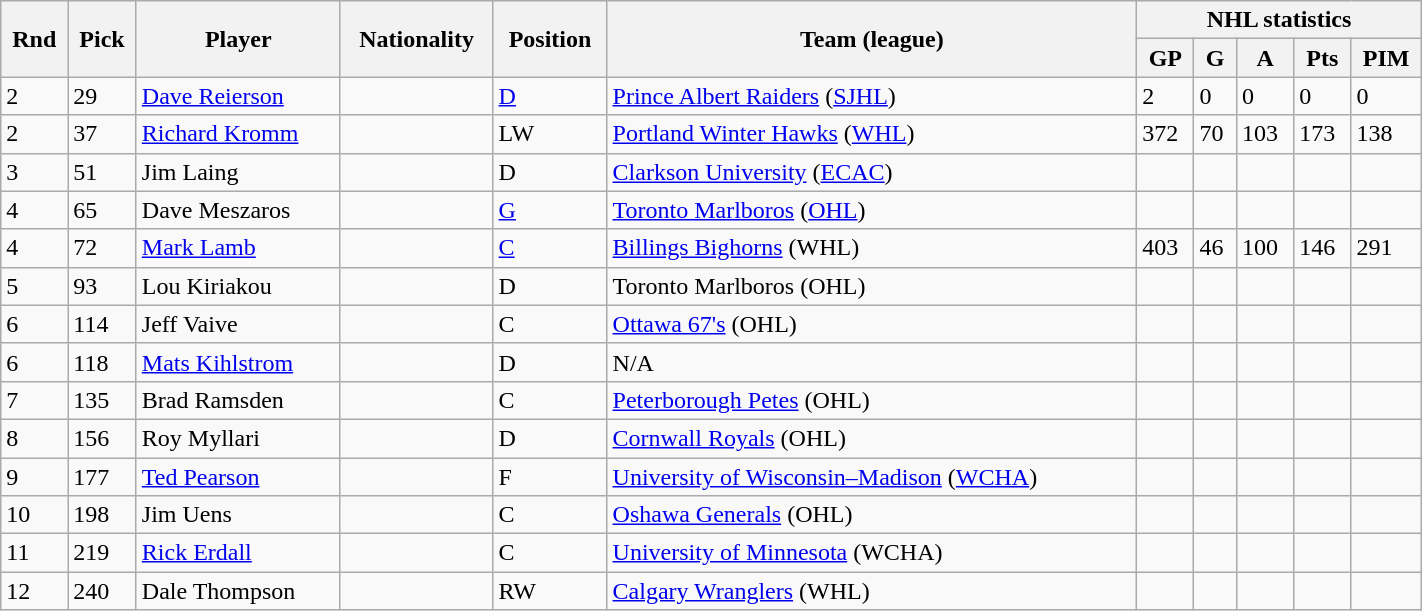<table class="wikitable"  width="75%">
<tr>
<th rowspan="2">Rnd</th>
<th rowspan="2">Pick</th>
<th rowspan="2">Player</th>
<th rowspan="2">Nationality</th>
<th rowspan="2">Position</th>
<th rowspan="2">Team (league)</th>
<th colspan="5">NHL statistics</th>
</tr>
<tr>
<th>GP</th>
<th>G</th>
<th>A</th>
<th>Pts</th>
<th>PIM</th>
</tr>
<tr>
<td>2</td>
<td>29</td>
<td><a href='#'>Dave Reierson</a></td>
<td></td>
<td><a href='#'>D</a></td>
<td><a href='#'>Prince Albert Raiders</a> (<a href='#'>SJHL</a>)</td>
<td>2</td>
<td>0</td>
<td>0</td>
<td>0</td>
<td>0</td>
</tr>
<tr>
<td>2</td>
<td>37</td>
<td><a href='#'>Richard Kromm</a></td>
<td></td>
<td>LW</td>
<td><a href='#'>Portland Winter Hawks</a> (<a href='#'>WHL</a>)</td>
<td>372</td>
<td>70</td>
<td>103</td>
<td>173</td>
<td>138</td>
</tr>
<tr>
<td>3</td>
<td>51</td>
<td>Jim Laing</td>
<td></td>
<td>D</td>
<td><a href='#'>Clarkson University</a> (<a href='#'>ECAC</a>)</td>
<td></td>
<td></td>
<td></td>
<td></td>
<td></td>
</tr>
<tr>
<td>4</td>
<td>65</td>
<td>Dave Meszaros</td>
<td></td>
<td><a href='#'>G</a></td>
<td><a href='#'>Toronto Marlboros</a> (<a href='#'>OHL</a>)</td>
<td></td>
<td></td>
<td></td>
<td></td>
<td></td>
</tr>
<tr>
<td>4</td>
<td>72</td>
<td><a href='#'>Mark Lamb</a></td>
<td></td>
<td><a href='#'>C</a></td>
<td><a href='#'>Billings Bighorns</a> (WHL)</td>
<td>403</td>
<td>46</td>
<td>100</td>
<td>146</td>
<td>291</td>
</tr>
<tr>
<td>5</td>
<td>93</td>
<td>Lou Kiriakou</td>
<td></td>
<td>D</td>
<td>Toronto Marlboros (OHL)</td>
<td></td>
<td></td>
<td></td>
<td></td>
<td></td>
</tr>
<tr>
<td>6</td>
<td>114</td>
<td>Jeff Vaive</td>
<td></td>
<td>C</td>
<td><a href='#'>Ottawa 67's</a> (OHL)</td>
<td></td>
<td></td>
<td></td>
<td></td>
<td></td>
</tr>
<tr>
<td>6</td>
<td>118</td>
<td><a href='#'>Mats Kihlstrom</a></td>
<td></td>
<td>D</td>
<td>N/A</td>
<td></td>
<td></td>
<td></td>
<td></td>
<td></td>
</tr>
<tr>
<td>7</td>
<td>135</td>
<td>Brad Ramsden</td>
<td></td>
<td>C</td>
<td><a href='#'>Peterborough Petes</a> (OHL)</td>
<td></td>
<td></td>
<td></td>
<td></td>
<td></td>
</tr>
<tr>
<td>8</td>
<td>156</td>
<td>Roy Myllari</td>
<td></td>
<td>D</td>
<td><a href='#'>Cornwall Royals</a> (OHL)</td>
<td></td>
<td></td>
<td></td>
<td></td>
<td></td>
</tr>
<tr>
<td>9</td>
<td>177</td>
<td><a href='#'>Ted Pearson</a></td>
<td></td>
<td>F</td>
<td><a href='#'>University of Wisconsin–Madison</a> (<a href='#'>WCHA</a>)</td>
<td></td>
<td></td>
<td></td>
<td></td>
<td></td>
</tr>
<tr>
<td>10</td>
<td>198</td>
<td>Jim Uens</td>
<td></td>
<td>C</td>
<td><a href='#'>Oshawa Generals</a> (OHL)</td>
<td></td>
<td></td>
<td></td>
<td></td>
<td></td>
</tr>
<tr>
<td>11</td>
<td>219</td>
<td><a href='#'>Rick Erdall</a></td>
<td></td>
<td>C</td>
<td><a href='#'>University of Minnesota</a> (WCHA)</td>
<td></td>
<td></td>
<td></td>
<td></td>
<td></td>
</tr>
<tr>
<td>12</td>
<td>240</td>
<td>Dale Thompson</td>
<td></td>
<td>RW</td>
<td><a href='#'>Calgary Wranglers</a> (WHL)</td>
<td></td>
<td></td>
<td></td>
<td></td>
<td></td>
</tr>
</table>
